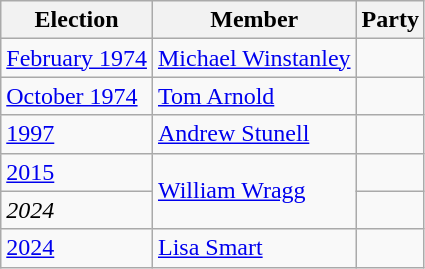<table class="wikitable">
<tr>
<th>Election</th>
<th>Member</th>
<th colspan=2>Party</th>
</tr>
<tr>
<td><a href='#'>February 1974</a></td>
<td><a href='#'>Michael Winstanley</a></td>
<td></td>
</tr>
<tr>
<td><a href='#'>October 1974</a></td>
<td><a href='#'>Tom Arnold</a></td>
<td></td>
</tr>
<tr>
<td><a href='#'>1997</a></td>
<td><a href='#'>Andrew Stunell</a></td>
<td></td>
</tr>
<tr>
<td><a href='#'>2015</a></td>
<td rowspan="2"><a href='#'>William Wragg</a></td>
<td></td>
</tr>
<tr>
<td><em>2024</em></td>
<td></td>
</tr>
<tr>
<td><a href='#'>2024</a></td>
<td><a href='#'>Lisa Smart</a></td>
<td></td>
</tr>
</table>
